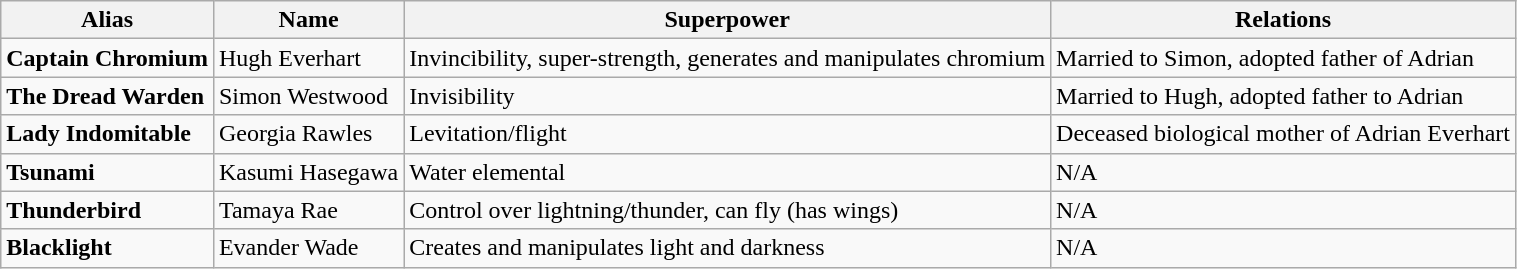<table class="wikitable">
<tr>
<th>Alias</th>
<th>Name</th>
<th>Superpower</th>
<th>Relations</th>
</tr>
<tr>
<td><strong>Captain Chromium</strong></td>
<td>Hugh Everhart</td>
<td>Invincibility, super-strength, generates and manipulates chromium</td>
<td>Married to Simon, adopted father of Adrian</td>
</tr>
<tr>
<td><strong>The Dread Warden</strong></td>
<td>Simon Westwood</td>
<td>Invisibility</td>
<td>Married to Hugh, adopted father to Adrian</td>
</tr>
<tr>
<td><strong>Lady Indomitable</strong></td>
<td>Georgia Rawles</td>
<td>Levitation/flight</td>
<td>Deceased biological mother of Adrian Everhart</td>
</tr>
<tr>
<td><strong>Tsunami</strong></td>
<td>Kasumi Hasegawa</td>
<td>Water elemental</td>
<td>N/A</td>
</tr>
<tr>
<td><strong>Thunderbird</strong></td>
<td>Tamaya Rae</td>
<td>Control over lightning/thunder, can fly (has wings)</td>
<td>N/A</td>
</tr>
<tr>
<td><strong>Blacklight</strong></td>
<td>Evander Wade</td>
<td>Creates and manipulates light and darkness</td>
<td>N/A</td>
</tr>
</table>
